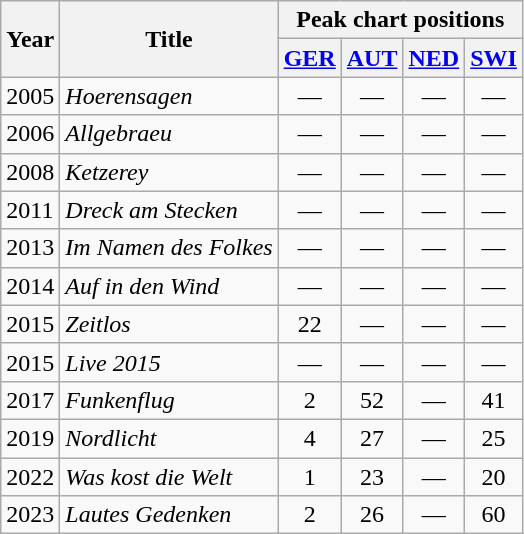<table class="wikitable">
<tr>
<th rowspan="2">Year</th>
<th rowspan="2">Title</th>
<th colspan="4">Peak chart positions</th>
</tr>
<tr>
<th><a href='#'>GER</a><br></th>
<th><a href='#'>AUT</a><br></th>
<th><a href='#'>NED</a></th>
<th><a href='#'>SWI</a><br></th>
</tr>
<tr>
<td>2005</td>
<td><em>Hoerensagen</em></td>
<td align=center>—</td>
<td align=center>—</td>
<td align=center>—</td>
<td align=center>—</td>
</tr>
<tr>
<td>2006</td>
<td><em>Allgebraeu</em></td>
<td align=center>—</td>
<td align=center>—</td>
<td align=center>—</td>
<td align=center>—</td>
</tr>
<tr>
<td>2008</td>
<td><em>Ketzerey</em></td>
<td align=center>—</td>
<td align=center>—</td>
<td align=center>—</td>
<td align=center>—</td>
</tr>
<tr>
<td>2011</td>
<td><em>Dreck am Stecken</em></td>
<td align=center>—</td>
<td align=center>—</td>
<td align=center>—</td>
<td align=center>—</td>
</tr>
<tr>
<td>2013</td>
<td><em>Im Namen des Folkes</em></td>
<td align=center>—</td>
<td align=center>—</td>
<td align=center>—</td>
<td align=center>—</td>
</tr>
<tr>
<td>2014</td>
<td><em>Auf in den Wind</em></td>
<td align=center>—</td>
<td align=center>—</td>
<td align=center>—</td>
<td align=center>—</td>
</tr>
<tr>
<td>2015</td>
<td><em>Zeitlos</em></td>
<td align=center>22</td>
<td align=center>—</td>
<td align=center>—</td>
<td align=center>—</td>
</tr>
<tr>
<td>2015</td>
<td><em>Live 2015</em></td>
<td align=center>—</td>
<td align=center>—</td>
<td align=center>—</td>
<td align=center>—</td>
</tr>
<tr>
<td>2017</td>
<td><em>Funkenflug</em></td>
<td align=center>2</td>
<td align=center>52<br></td>
<td align=center>—</td>
<td align=center>41<br></td>
</tr>
<tr>
<td>2019</td>
<td><em>Nordlicht</em></td>
<td align=center>4</td>
<td align=center>27</td>
<td align=center>—</td>
<td align=center>25</td>
</tr>
<tr>
<td>2022</td>
<td><em>Was kost die Welt</em></td>
<td align=center>1</td>
<td align=center>23</td>
<td align=center>—</td>
<td align=center>20</td>
</tr>
<tr>
<td>2023</td>
<td><em>Lautes Gedenken</em></td>
<td align=center>2</td>
<td align=center>26</td>
<td align=center>—</td>
<td align=center>60</td>
</tr>
</table>
